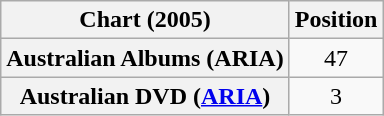<table class="wikitable sortable plainrowheaders" style="text-align:center">
<tr>
<th scope="col">Chart (2005)</th>
<th scope="col">Position</th>
</tr>
<tr>
<th scope="row">Australian Albums (ARIA)</th>
<td>47</td>
</tr>
<tr>
<th scope="row">Australian DVD (<a href='#'>ARIA</a>)</th>
<td>3</td>
</tr>
</table>
